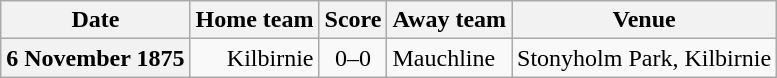<table class="wikitable football-result-list" style="max-width: 80em; text-align: center">
<tr>
<th scope="col">Date</th>
<th scope="col">Home team</th>
<th scope="col">Score</th>
<th scope="col">Away team</th>
<th scope="col">Venue</th>
</tr>
<tr>
<th scope="row">6 November 1875</th>
<td align=right>Kilbirnie</td>
<td>0–0</td>
<td align=left>Mauchline</td>
<td align=left>Stonyholm Park, Kilbirnie</td>
</tr>
</table>
